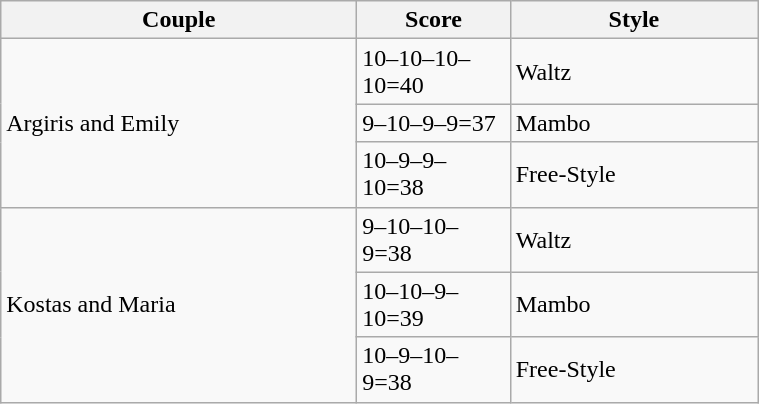<table class="wikitable" style="width:40%;">
<tr>
<th style="width:15%;">Couple</th>
<th style="width:5%;">Score</th>
<th style="width:10%;">Style</th>
</tr>
<tr>
<td rowspan="3">Argiris and Emily</td>
<td>10–10–10–10=40</td>
<td>Waltz</td>
</tr>
<tr>
<td>9–10–9–9=37</td>
<td>Mambo</td>
</tr>
<tr>
<td>10–9–9–10=38</td>
<td>Free-Style</td>
</tr>
<tr>
<td rowspan="3">Kostas and Maria</td>
<td>9–10–10–9=38</td>
<td>Waltz</td>
</tr>
<tr>
<td>10–10–9–10=39</td>
<td>Mambo</td>
</tr>
<tr>
<td>10–9–10–9=38</td>
<td>Free-Style</td>
</tr>
</table>
